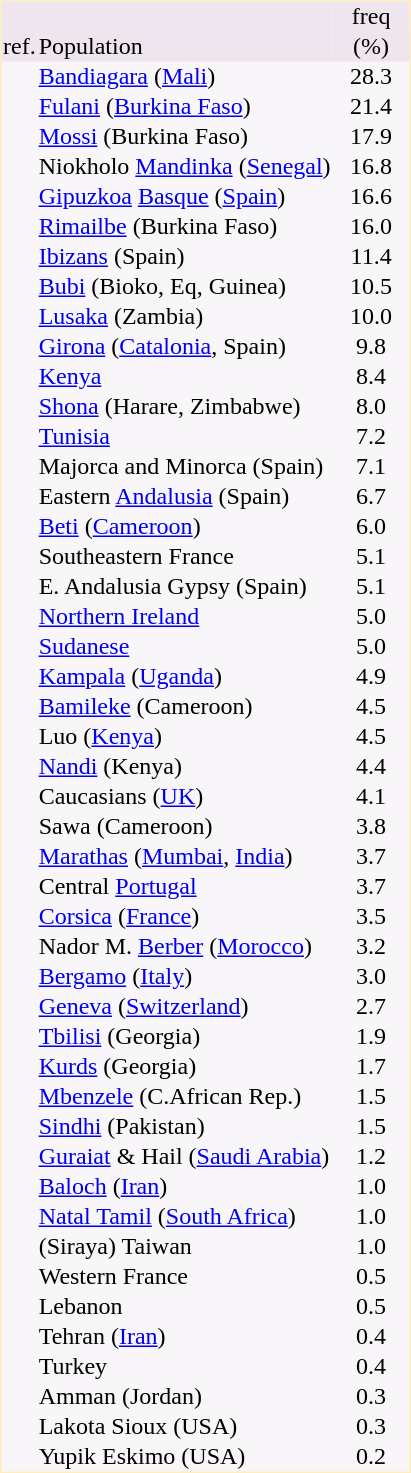<table border="0" cellspacing="0" cellpadding="1" align="left" style="text-align:center; margin-right: 1em;  border:1px #ffeebb solid; background:#f8f6f8; ">
<tr style="background:#efe5ef">
<td></td>
<td></td>
<td>freq</td>
</tr>
<tr style="background:#eee5ef">
<td>ref.</td>
<td align="left">Population</td>
<td style="width:50px">(%)</td>
</tr>
<tr>
<td></td>
<td align="left"><a href='#'>Bandiagara</a> (<a href='#'>Mali</a>)</td>
<td>28.3</td>
</tr>
<tr>
<td></td>
<td align="left"><a href='#'>Fulani</a> (<a href='#'>Burkina Faso</a>)</td>
<td>21.4</td>
</tr>
<tr>
<td></td>
<td align="left"><a href='#'>Mossi</a> (Burkina Faso)</td>
<td>17.9</td>
</tr>
<tr>
<td></td>
<td align="left">Niokholo <a href='#'>Mandinka</a> (<a href='#'>Senegal</a>)</td>
<td>16.8</td>
</tr>
<tr>
<td></td>
<td align="left"><a href='#'>Gipuzkoa</a> <a href='#'>Basque</a> (<a href='#'>Spain</a>)</td>
<td>16.6</td>
</tr>
<tr>
<td></td>
<td align="left"><a href='#'>Rimailbe</a> (Burkina Faso)</td>
<td>16.0</td>
</tr>
<tr>
<td></td>
<td align="left"><a href='#'>Ibizans</a> (Spain)</td>
<td>11.4</td>
</tr>
<tr>
<td></td>
<td align="left"><a href='#'>Bubi</a> (Bioko, Eq, Guinea)</td>
<td>10.5</td>
</tr>
<tr>
<td></td>
<td align="left"><a href='#'>Lusaka</a> (Zambia)</td>
<td>10.0</td>
</tr>
<tr>
<td></td>
<td align="left"><a href='#'>Girona</a> (<a href='#'>Catalonia</a>, Spain)</td>
<td>9.8</td>
</tr>
<tr>
<td></td>
<td align="left"><a href='#'>Kenya</a></td>
<td>8.4</td>
</tr>
<tr>
<td></td>
<td align="left"><a href='#'>Shona</a> (Harare, Zimbabwe)</td>
<td>8.0</td>
</tr>
<tr>
<td></td>
<td align="left"><a href='#'>Tunisia</a></td>
<td>7.2</td>
</tr>
<tr>
<td></td>
<td align="left">Majorca and Minorca (Spain)</td>
<td>7.1</td>
</tr>
<tr>
<td></td>
<td align="left">Eastern <a href='#'>Andalusia</a> (Spain)</td>
<td>6.7</td>
</tr>
<tr>
<td></td>
<td align="left"><a href='#'>Beti</a> (<a href='#'>Cameroon</a>)</td>
<td>6.0</td>
</tr>
<tr>
<td></td>
<td align="left">Southeastern France</td>
<td>5.1</td>
</tr>
<tr>
<td></td>
<td align="left">E. Andalusia Gypsy (Spain)</td>
<td>5.1</td>
</tr>
<tr>
<td></td>
<td align="left"><a href='#'>Northern Ireland</a></td>
<td>5.0</td>
</tr>
<tr>
<td></td>
<td align="left"><a href='#'>Sudanese</a></td>
<td>5.0</td>
</tr>
<tr>
<td></td>
<td align="left"><a href='#'>Kampala</a> (<a href='#'>Uganda</a>)</td>
<td>4.9</td>
</tr>
<tr>
<td></td>
<td align="left"><a href='#'>Bamileke</a> (Cameroon)</td>
<td>4.5</td>
</tr>
<tr>
<td></td>
<td align="left">Luo (<a href='#'>Kenya</a>)</td>
<td>4.5</td>
</tr>
<tr>
<td></td>
<td align="left"><a href='#'>Nandi</a> (Kenya)</td>
<td>4.4</td>
</tr>
<tr>
<td></td>
<td align="left">Caucasians (<a href='#'>UK</a>)</td>
<td>4.1</td>
</tr>
<tr>
<td></td>
<td align="left">Sawa (Cameroon)</td>
<td>3.8</td>
</tr>
<tr>
<td></td>
<td align="left"><a href='#'>Marathas</a> (<a href='#'>Mumbai</a>, <a href='#'>India</a>)</td>
<td>3.7</td>
</tr>
<tr>
<td></td>
<td align="left">Central <a href='#'>Portugal</a></td>
<td>3.7</td>
</tr>
<tr>
<td></td>
<td align="left"><a href='#'>Corsica</a> (<a href='#'>France</a>)</td>
<td>3.5</td>
</tr>
<tr>
<td></td>
<td align="left">Nador M. <a href='#'>Berber</a> (<a href='#'>Morocco</a>)</td>
<td>3.2</td>
</tr>
<tr>
<td></td>
<td align="left"><a href='#'>Bergamo</a> (<a href='#'>Italy</a>)</td>
<td>3.0</td>
</tr>
<tr>
<td></td>
<td align="left"><a href='#'>Geneva</a> (<a href='#'>Switzerland</a>)</td>
<td>2.7</td>
</tr>
<tr>
<td></td>
<td align="left"><a href='#'>Tbilisi</a> (Georgia)</td>
<td>1.9</td>
</tr>
<tr>
<td></td>
<td align="left"><a href='#'>Kurds</a> (Georgia)</td>
<td>1.7</td>
</tr>
<tr>
<td></td>
<td align="left"><a href='#'>Mbenzele</a> (C.African Rep.)</td>
<td>1.5</td>
</tr>
<tr>
<td></td>
<td align="left"><a href='#'>Sindhi</a> (Pakistan)</td>
<td>1.5</td>
</tr>
<tr>
<td></td>
<td align="left"><a href='#'>Guraiat</a> & Hail (<a href='#'>Saudi Arabia</a>)</td>
<td>1.2</td>
</tr>
<tr>
<td></td>
<td align="left"><a href='#'>Baloch</a> (<a href='#'>Iran</a>)</td>
<td>1.0</td>
</tr>
<tr>
<td></td>
<td align="left"><a href='#'>Natal Tamil</a> (<a href='#'>South Africa</a>)</td>
<td>1.0</td>
</tr>
<tr>
<td></td>
<td align="left">(Siraya) Taiwan</td>
<td>1.0</td>
</tr>
<tr>
<td></td>
<td align="left">Western France</td>
<td>0.5</td>
</tr>
<tr>
<td></td>
<td align="left">Lebanon</td>
<td>0.5</td>
</tr>
<tr>
<td></td>
<td align="left">Tehran (<a href='#'>Iran</a>)</td>
<td>0.4</td>
</tr>
<tr>
<td></td>
<td align="left">Turkey</td>
<td>0.4</td>
</tr>
<tr>
<td></td>
<td align="left">Amman (Jordan)</td>
<td>0.3</td>
</tr>
<tr>
<td></td>
<td align="left">Lakota Sioux (USA)</td>
<td>0.3</td>
</tr>
<tr>
<td></td>
<td align="left">Yupik Eskimo (USA)</td>
<td>0.2</td>
</tr>
<tr>
</tr>
</table>
